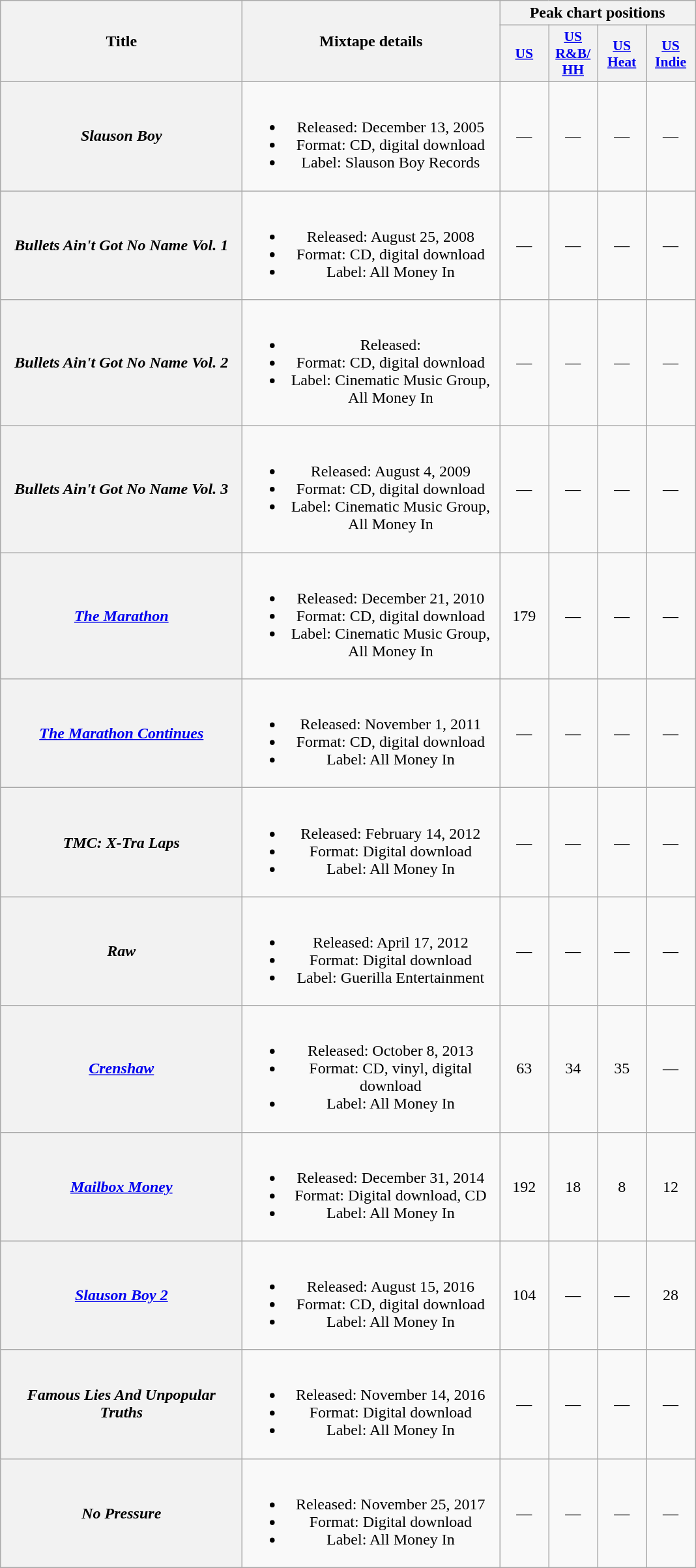<table class="wikitable plainrowheaders" style="text-align:center;">
<tr>
<th scope="col" rowspan="2" style="width:15em;">Title</th>
<th scope="col" rowspan="2" style="width:16em;">Mixtape details</th>
<th scope="col" colspan="4">Peak chart positions</th>
</tr>
<tr>
<th scope="col" style="width:3em;font-size:90%"><a href='#'>US</a><br> </th>
<th scope="col" style="width:3em;font-size:90%"><a href='#'>US<br>R&B/<br>HH</a><br></th>
<th scope="col" style="width:3em;font-size:90%"><a href='#'>US<br>Heat</a><br></th>
<th scope="col" style="width:3em;font-size:90%"><a href='#'>US<br>Indie</a><br></th>
</tr>
<tr>
<th scope="row"><em>Slauson Boy</em></th>
<td><br><ul><li>Released: December 13, 2005</li><li>Format: CD, digital download</li><li>Label: Slauson Boy Records</li></ul></td>
<td>—</td>
<td>—</td>
<td>—</td>
<td>—</td>
</tr>
<tr>
<th scope="row"><em>Bullets Ain't Got No Name Vol. 1</em></th>
<td><br><ul><li>Released: August 25, 2008</li><li>Format: CD, digital download</li><li>Label: All Money In</li></ul></td>
<td>—</td>
<td>—</td>
<td>—</td>
<td>—</td>
</tr>
<tr>
<th scope="row"><em>Bullets Ain't Got No Name Vol. 2</em></th>
<td><br><ul><li>Released: </li><li>Format: CD, digital download</li><li>Label: Cinematic Music Group, All Money In</li></ul></td>
<td>—</td>
<td>—</td>
<td>—</td>
<td>—</td>
</tr>
<tr>
<th scope="row"><em>Bullets Ain't Got No Name Vol. 3</em></th>
<td><br><ul><li>Released: August 4, 2009</li><li>Format: CD, digital download</li><li>Label: Cinematic Music Group, All Money In</li></ul></td>
<td>—</td>
<td>—</td>
<td>—</td>
<td>—</td>
</tr>
<tr>
<th scope="row"><em><a href='#'>The Marathon</a></em></th>
<td><br><ul><li>Released: December 21, 2010</li><li>Format: CD, digital download</li><li>Label: Cinematic Music Group, All Money In</li></ul></td>
<td>179</td>
<td>—</td>
<td>—</td>
<td>—</td>
</tr>
<tr>
<th scope="row"><em><a href='#'>The Marathon Continues</a></em></th>
<td><br><ul><li>Released: November 1, 2011</li><li>Format: CD, digital download</li><li>Label: All Money In</li></ul></td>
<td>—</td>
<td>—</td>
<td>—</td>
<td>—</td>
</tr>
<tr>
<th scope="row"><em>TMC: X-Tra Laps</em></th>
<td><br><ul><li>Released: February 14, 2012</li><li>Format: Digital download</li><li>Label: All Money In</li></ul></td>
<td>—</td>
<td>—</td>
<td>—</td>
<td>—</td>
</tr>
<tr>
<th scope="row"><em>Raw</em> <br></th>
<td><br><ul><li>Released: April 17, 2012</li><li>Format: Digital download</li><li>Label: Guerilla Entertainment</li></ul></td>
<td>—</td>
<td>—</td>
<td>—</td>
<td>—</td>
</tr>
<tr>
<th scope="row"><em><a href='#'>Crenshaw</a></em></th>
<td><br><ul><li>Released: October 8, 2013</li><li>Format: CD, vinyl, digital download</li><li>Label: All Money In</li></ul></td>
<td>63</td>
<td>34</td>
<td>35</td>
<td>—</td>
</tr>
<tr>
<th scope="row"><em><a href='#'>Mailbox Money</a></em></th>
<td><br><ul><li>Released: December 31, 2014</li><li>Format: Digital download, CD</li><li>Label: All Money In</li></ul></td>
<td>192</td>
<td>18</td>
<td>8</td>
<td>12</td>
</tr>
<tr>
<th scope="row"><em><a href='#'>Slauson Boy 2</a></em></th>
<td><br><ul><li>Released: August 15, 2016</li><li>Format: CD, digital download</li><li>Label: All Money In</li></ul></td>
<td>104</td>
<td>—</td>
<td>—</td>
<td>28</td>
</tr>
<tr>
<th scope="row"><em>Famous Lies And Unpopular Truths</em></th>
<td><br><ul><li>Released: November 14, 2016</li><li>Format: Digital download</li><li>Label: All Money In</li></ul></td>
<td>—</td>
<td>—</td>
<td>—</td>
<td>—</td>
</tr>
<tr>
<th scope="row"><em>No Pressure</em> <br></th>
<td><br><ul><li>Released: November 25, 2017</li><li>Format: Digital download</li><li>Label: All Money In</li></ul></td>
<td>—</td>
<td>—</td>
<td>—</td>
<td>—</td>
</tr>
</table>
